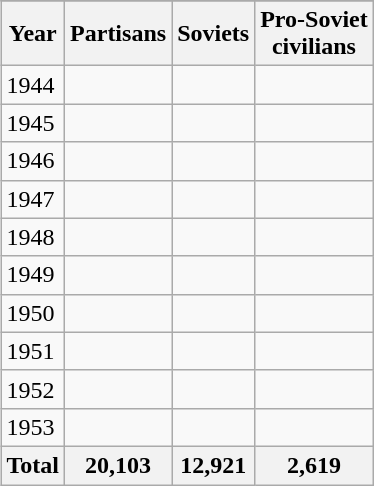<table class="wikitable sortable" align=right>
<tr>
</tr>
<tr>
<th>Year</th>
<th>Partisans</th>
<th>Soviets</th>
<th>Pro-Soviet <br>civilians</th>
</tr>
<tr>
<td>1944</td>
<td></td>
<td></td>
<td></td>
</tr>
<tr>
<td>1945</td>
<td></td>
<td></td>
<td></td>
</tr>
<tr>
<td>1946</td>
<td></td>
<td></td>
<td></td>
</tr>
<tr>
<td>1947</td>
<td></td>
<td></td>
<td></td>
</tr>
<tr>
<td>1948</td>
<td></td>
<td></td>
<td></td>
</tr>
<tr>
<td>1949</td>
<td></td>
<td></td>
<td></td>
</tr>
<tr>
<td>1950</td>
<td></td>
<td></td>
<td></td>
</tr>
<tr>
<td>1951</td>
<td></td>
<td></td>
<td></td>
</tr>
<tr>
<td>1952</td>
<td></td>
<td></td>
<td></td>
</tr>
<tr>
<td>1953</td>
<td></td>
<td></td>
<td></td>
</tr>
<tr>
<th>Total</th>
<th>20,103</th>
<th>12,921</th>
<th>2,619</th>
</tr>
</table>
